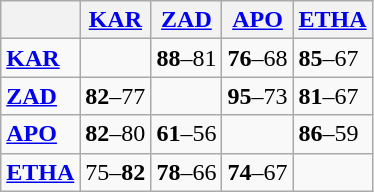<table class="wikitable">
<tr>
<th></th>
<th> <a href='#'>KAR</a></th>
<th> <a href='#'>ZAD</a></th>
<th> <a href='#'>APO</a></th>
<th> <a href='#'>ETHA</a></th>
</tr>
<tr>
<td> <a href='#'><strong>KAR</strong></a></td>
<td></td>
<td><strong>88</strong>–81</td>
<td><strong>76</strong>–68</td>
<td><strong>85</strong>–67</td>
</tr>
<tr>
<td> <a href='#'><strong>ZAD</strong></a></td>
<td><strong>82</strong>–77</td>
<td></td>
<td><strong>95</strong>–73</td>
<td><strong>81</strong>–67</td>
</tr>
<tr>
<td> <a href='#'><strong>APO</strong></a></td>
<td><strong>82</strong>–80</td>
<td><strong>61</strong>–56</td>
<td></td>
<td><strong>86</strong>–59</td>
</tr>
<tr>
<td> <a href='#'><strong>ETHA</strong></a></td>
<td>75–<strong>82</strong></td>
<td><strong>78</strong>–66</td>
<td><strong>74</strong>–67</td>
<td></td>
</tr>
</table>
